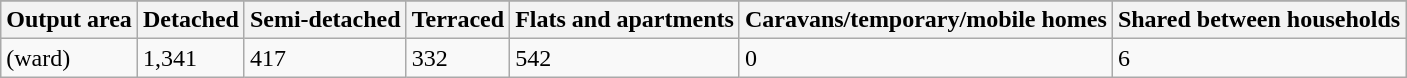<table class="wikitable">
<tr>
</tr>
<tr>
<th>Output area</th>
<th>Detached</th>
<th>Semi-detached</th>
<th>Terraced</th>
<th>Flats and apartments</th>
<th>Caravans/temporary/mobile homes</th>
<th>Shared between households</th>
</tr>
<tr>
<td>(ward)</td>
<td>1,341</td>
<td>417</td>
<td>332</td>
<td>542</td>
<td>0</td>
<td>6</td>
</tr>
</table>
